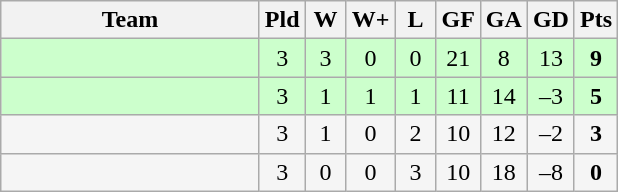<table class="wikitable" style="text-align: center">
<tr>
<th width=165>Team</th>
<th width=20>Pld</th>
<th width=20>W</th>
<th width=20>W+</th>
<th width=20>L</th>
<th width=20>GF</th>
<th width=20>GA</th>
<th width=20>GD</th>
<th width=20>Pts</th>
</tr>
<tr style="text-align:center; background:#cfc;">
<td style="text-align:left;"></td>
<td>3</td>
<td>3</td>
<td>0</td>
<td>0</td>
<td>21</td>
<td>8</td>
<td>13</td>
<td><strong>9</strong></td>
</tr>
<tr style="text-align:center; background:#cfc;">
<td style="text-align:left;"></td>
<td>3</td>
<td>1</td>
<td>1</td>
<td>1</td>
<td>11</td>
<td>14</td>
<td>–3</td>
<td><strong>5</strong></td>
</tr>
<tr style="text-align:center; background:#f5f5f5;">
<td style="text-align:left;"></td>
<td>3</td>
<td>1</td>
<td>0</td>
<td>2</td>
<td>10</td>
<td>12</td>
<td>–2</td>
<td><strong>3</strong></td>
</tr>
<tr style="text-align:center; background:#f5f5f5;">
<td style="text-align:left;"></td>
<td>3</td>
<td>0</td>
<td>0</td>
<td>3</td>
<td>10</td>
<td>18</td>
<td>–8</td>
<td><strong>0</strong></td>
</tr>
</table>
